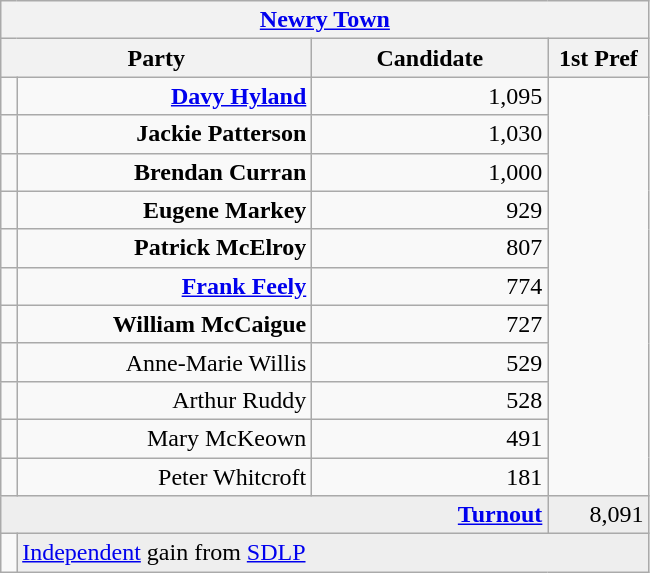<table class="wikitable">
<tr>
<th colspan="4" align="center"><a href='#'>Newry Town</a></th>
</tr>
<tr>
<th colspan="2" align="center" width=200>Party</th>
<th width=150>Candidate</th>
<th width=60>1st Pref</th>
</tr>
<tr>
<td></td>
<td align="right"><strong><a href='#'>Davy Hyland</a></strong></td>
<td align="right">1,095</td>
</tr>
<tr>
<td></td>
<td align="right"><strong>Jackie Patterson</strong></td>
<td align="right">1,030</td>
</tr>
<tr>
<td></td>
<td align="right"><strong>Brendan Curran</strong></td>
<td align="right">1,000</td>
</tr>
<tr>
<td></td>
<td align="right"><strong>Eugene Markey</strong></td>
<td align="right">929</td>
</tr>
<tr>
<td></td>
<td align="right"><strong>Patrick McElroy</strong></td>
<td align="right">807</td>
</tr>
<tr>
<td></td>
<td align="right"><strong><a href='#'>Frank Feely</a></strong></td>
<td align="right">774</td>
</tr>
<tr>
<td></td>
<td align="right"><strong>William McCaigue</strong></td>
<td align="right">727</td>
</tr>
<tr>
<td></td>
<td align="right">Anne-Marie Willis</td>
<td align="right">529</td>
</tr>
<tr>
<td></td>
<td align="right">Arthur Ruddy</td>
<td align="right">528</td>
</tr>
<tr>
<td></td>
<td align="right">Mary McKeown</td>
<td align="right">491</td>
</tr>
<tr>
<td></td>
<td align="right">Peter Whitcroft</td>
<td align="right">181</td>
</tr>
<tr bgcolor="EEEEEE">
<td colspan=3 align="right"><strong><a href='#'>Turnout</a></strong></td>
<td align="right">8,091</td>
</tr>
<tr>
<td bgcolor=></td>
<td colspan=3 bgcolor="EEEEEE"><a href='#'>Independent</a> gain from <a href='#'>SDLP</a></td>
</tr>
</table>
